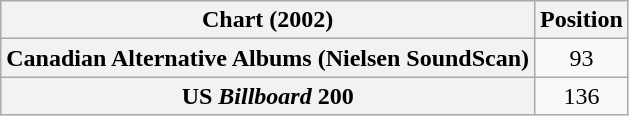<table class="wikitable plainrowheaders" style="text-align:center">
<tr>
<th scope="col">Chart (2002)</th>
<th scope="col">Position</th>
</tr>
<tr>
<th scope="row">Canadian Alternative Albums (Nielsen SoundScan)</th>
<td>93</td>
</tr>
<tr>
<th scope="row">US <em>Billboard</em> 200</th>
<td style="text-align:center;">136</td>
</tr>
</table>
